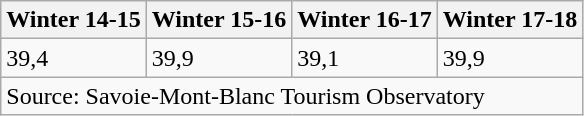<table class="wikitable">
<tr>
<th>Winter 14-15</th>
<th>Winter 15-16</th>
<th>Winter 16-17</th>
<th>Winter 17-18</th>
</tr>
<tr>
<td>39,4</td>
<td>39,9</td>
<td>39,1</td>
<td>39,9</td>
</tr>
<tr>
<td colspan="4">Source: Savoie-Mont-Blanc Tourism Observatory</td>
</tr>
</table>
